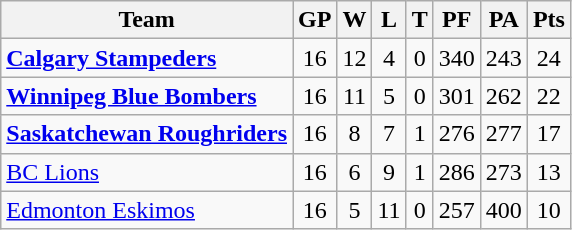<table class="wikitable" valign="top">
<tr>
<th>Team</th>
<th>GP</th>
<th>W</th>
<th>L</th>
<th>T</th>
<th>PF</th>
<th>PA</th>
<th>Pts</th>
</tr>
<tr align="center">
<td align="left"><strong><a href='#'>Calgary Stampeders</a></strong></td>
<td>16</td>
<td>12</td>
<td>4</td>
<td>0</td>
<td>340</td>
<td>243</td>
<td>24</td>
</tr>
<tr align="center">
<td align="left"><strong><a href='#'>Winnipeg Blue Bombers</a></strong></td>
<td>16</td>
<td>11</td>
<td>5</td>
<td>0</td>
<td>301</td>
<td>262</td>
<td>22</td>
</tr>
<tr align="center">
<td align="left"><strong><a href='#'>Saskatchewan Roughriders</a></strong></td>
<td>16</td>
<td>8</td>
<td>7</td>
<td>1</td>
<td>276</td>
<td>277</td>
<td>17</td>
</tr>
<tr align="center">
<td align="left"><a href='#'>BC Lions</a></td>
<td>16</td>
<td>6</td>
<td>9</td>
<td>1</td>
<td>286</td>
<td>273</td>
<td>13</td>
</tr>
<tr align="center">
<td align="left"><a href='#'>Edmonton Eskimos</a></td>
<td>16</td>
<td>5</td>
<td>11</td>
<td>0</td>
<td>257</td>
<td>400</td>
<td>10</td>
</tr>
</table>
